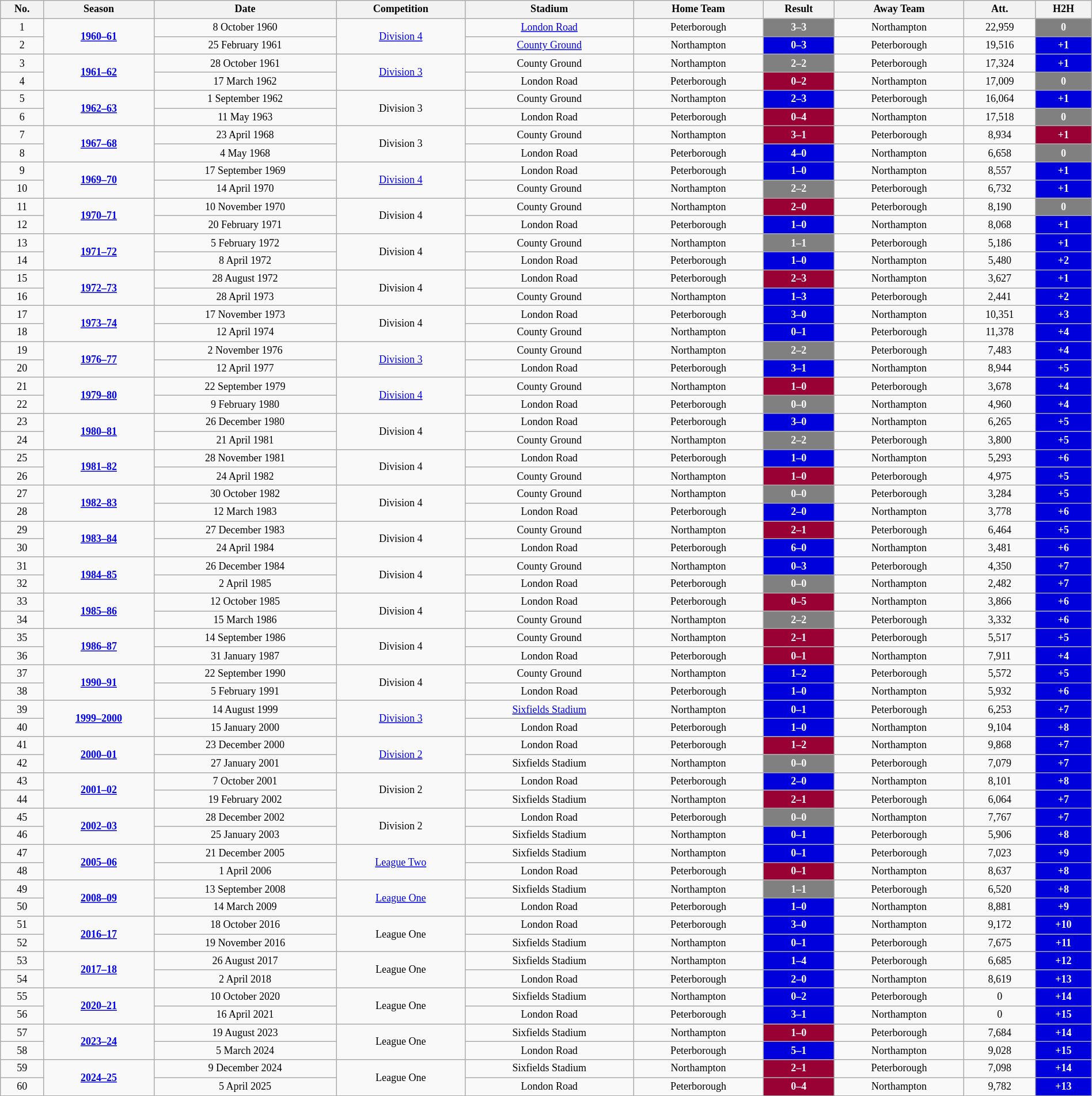<table class="wikitable" style="text-align: center; width: 100%; font-size: 12px">
<tr>
<th>No.</th>
<th>Season</th>
<th>Date</th>
<th>Competition</th>
<th>Stadium</th>
<th>Home Team</th>
<th>Result</th>
<th>Away Team</th>
<th>Att.</th>
<th>H2H</th>
</tr>
<tr>
<td>1</td>
<td rowspan=2><strong><a href='#'>1960–61</a></strong></td>
<td>8 October 1960</td>
<td rowspan=2><a href='#'>Division 4</a></td>
<td><a href='#'>London Road</a></td>
<td>Peterborough</td>
<td style="background:#808080;color:white;"><strong>3–3</strong></td>
<td>Northampton</td>
<td>22,959</td>
<td style="background:#808080;color:white;"><strong>0</strong></td>
</tr>
<tr>
<td>2</td>
<td>25 February 1961</td>
<td><a href='#'>County Ground</a></td>
<td>Northampton</td>
<td style="background:#0000dd;color:white;"><strong>0–3</strong></td>
<td>Peterborough</td>
<td>19,516</td>
<td style="background:#0000dd;color:white;"><strong>+1</strong></td>
</tr>
<tr>
<td>3</td>
<td rowspan=2><strong><a href='#'>1961–62</a></strong></td>
<td>28 October 1961</td>
<td rowspan=2><a href='#'>Division 3</a></td>
<td>County Ground</td>
<td>Northampton</td>
<td style="background:#808080;color:white;"><strong>2–2</strong></td>
<td>Peterborough</td>
<td>17,324</td>
<td style="background:#0000dd;color:white;"><strong>+1</strong></td>
</tr>
<tr>
<td>4</td>
<td>17 March 1962</td>
<td>London Road</td>
<td>Peterborough</td>
<td style="background:#990033;color:white;"><strong>0–2</strong></td>
<td>Northampton</td>
<td>17,009</td>
<td style="background:#808080;color:white;"><strong>0</strong></td>
</tr>
<tr>
<td>5</td>
<td rowspan=2><strong><a href='#'>1962–63</a></strong></td>
<td>1 September 1962</td>
<td rowspan=2>Division 3</td>
<td>County Ground</td>
<td>Northampton</td>
<td style="background:#0000dd;color:white;"><strong>2–3</strong></td>
<td>Peterborough</td>
<td>16,064</td>
<td style="background:#0000dd;color:white;"><strong>+1</strong></td>
</tr>
<tr>
<td>6</td>
<td>11 May 1963</td>
<td>London Road</td>
<td>Peterborough</td>
<td style="background:#990033;color:white;"><strong>0–4</strong></td>
<td>Northampton</td>
<td>17,518</td>
<td style="background:#808080;color:white;"><strong>0</strong></td>
</tr>
<tr>
<td>7</td>
<td rowspan=2><strong><a href='#'>1967–68</a></strong></td>
<td>23 April 1968</td>
<td rowspan=2>Division 3</td>
<td>County Ground</td>
<td>Northampton</td>
<td style="background:#990033;color:white;"><strong>3–1</strong></td>
<td>Peterborough</td>
<td>8,934</td>
<td style="background:#990033;color:white;"><strong>+1</strong></td>
</tr>
<tr>
<td>8</td>
<td>4 May 1968</td>
<td>London Road</td>
<td>Peterborough</td>
<td style="background:#0000dd;color:white;"><strong>4–0</strong></td>
<td>Northampton</td>
<td>6,658</td>
<td style="background:#808080;color:white;"><strong>0</strong></td>
</tr>
<tr>
<td>9</td>
<td rowspan=2><strong><a href='#'>1969–70</a></strong></td>
<td>17 September 1969</td>
<td rowspan=2><a href='#'>Division 4</a></td>
<td>London Road</td>
<td>Peterborough</td>
<td style="background:#0000dd;color:white;"><strong>1–0</strong></td>
<td>Northampton</td>
<td>8,557</td>
<td style="background:#0000dd;color:white;"><strong>+1</strong></td>
</tr>
<tr>
<td>10</td>
<td>14 April 1970</td>
<td>County Ground</td>
<td>Northampton</td>
<td style="background:#808080;color:white;"><strong>2–2</strong></td>
<td>Peterborough</td>
<td>6,732</td>
<td style="background:#0000dd;color:white;"><strong>+1</strong></td>
</tr>
<tr>
<td>11</td>
<td rowspan=2><strong><a href='#'>1970–71</a></strong></td>
<td>10 November 1970</td>
<td rowspan=2>Division 4</td>
<td>County Ground</td>
<td>Northampton</td>
<td style="background:#990033;color:white;"><strong>2–0</strong></td>
<td>Peterborough</td>
<td>8,190</td>
<td style="background:#808080;color:white;"><strong>0</strong></td>
</tr>
<tr>
<td>12</td>
<td>20 February 1971</td>
<td>London Road</td>
<td>Peterborough</td>
<td style="background:#0000dd;color:white;"><strong>1–0</strong></td>
<td>Northampton</td>
<td>8,068</td>
<td style="background:#0000dd;color:white;"><strong>+1</strong></td>
</tr>
<tr>
<td>13</td>
<td rowspan=2><strong><a href='#'>1971–72</a></strong></td>
<td>5 February 1972</td>
<td rowspan=2>Division 4</td>
<td>County Ground</td>
<td>Northampton</td>
<td style="background:#808080;color:white;"><strong>1–1</strong></td>
<td>Peterborough</td>
<td>5,186</td>
<td style="background:#0000DD;color:white;"><strong>+1</strong></td>
</tr>
<tr>
<td>14</td>
<td>8 April 1972</td>
<td>London Road</td>
<td>Peterborough</td>
<td style="background:#0000dd;color:white;"><strong>1–0</strong></td>
<td>Northampton</td>
<td>5,480</td>
<td style="background:#0000dd;color:white;"><strong>+2</strong></td>
</tr>
<tr>
<td>15</td>
<td rowspan=2><strong><a href='#'>1972–73</a></strong></td>
<td>28 August 1972</td>
<td rowspan=2>Division 4</td>
<td>London Road</td>
<td>Peterborough</td>
<td style="background:#990033;color:white;"><strong>2–3</strong></td>
<td>Northampton</td>
<td>3,627</td>
<td style="background:#0000DD;color:white;"><strong>+1</strong></td>
</tr>
<tr>
<td>16</td>
<td>28 April 1973</td>
<td>County Ground</td>
<td>Northampton</td>
<td style="background:#0000dd;color:white;"><strong>1–3</strong></td>
<td>Peterborough</td>
<td>2,441</td>
<td style="background:#0000dd;color:white;"><strong>+2</strong></td>
</tr>
<tr>
<td>17</td>
<td rowspan=2><strong><a href='#'>1973–74</a></strong></td>
<td>17 November 1973</td>
<td rowspan=2>Division 4</td>
<td>London Road</td>
<td>Peterborough</td>
<td style="background:#0000dd;color:white;"><strong>3–0</strong></td>
<td>Northampton</td>
<td>10,351</td>
<td style="background:#0000DD;color:white;"><strong>+3</strong></td>
</tr>
<tr>
<td>18</td>
<td>12 April 1974</td>
<td>County Ground</td>
<td>Northampton</td>
<td style="background:#0000dd;color:white;"><strong>0–1</strong></td>
<td>Peterborough</td>
<td>11,378</td>
<td style="background:#0000dd;color:white;"><strong>+4</strong></td>
</tr>
<tr>
<td>19</td>
<td rowspan=2><strong><a href='#'>1976–77</a></strong></td>
<td>2 November 1976</td>
<td rowspan=2><a href='#'>Division 3</a></td>
<td>County Ground</td>
<td>Northampton</td>
<td style="background:#808080;color:white;"><strong>2–2</strong></td>
<td>Peterborough</td>
<td>7,483</td>
<td style="background:#0000DD;color:white;"><strong>+4</strong></td>
</tr>
<tr>
<td>20</td>
<td>12 April 1977</td>
<td>London Road</td>
<td>Peterborough</td>
<td style="background:#0000dd;color:white;"><strong>3–1</strong></td>
<td>Northampton</td>
<td>8,944</td>
<td style="background:#0000dd;color:white;"><strong>+5</strong></td>
</tr>
<tr>
<td>21</td>
<td rowspan=2><strong><a href='#'>1979–80</a></strong></td>
<td>22 September 1979</td>
<td rowspan=2><a href='#'>Division 4</a></td>
<td>County Ground</td>
<td>Northampton</td>
<td style="background:#990033;color:white;"><strong>1–0</strong></td>
<td>Peterborough</td>
<td>3,678</td>
<td style="background:#0000DD;color:white;"><strong>+4</strong></td>
</tr>
<tr>
<td>22</td>
<td>9 February 1980</td>
<td>London Road</td>
<td>Peterborough</td>
<td style="background:#808080;color:white;"><strong>0–0</strong></td>
<td>Northampton</td>
<td>4,960</td>
<td style="background:#0000dd;color:white;"><strong>+4</strong></td>
</tr>
<tr>
<td>23</td>
<td rowspan=2><strong><a href='#'>1980–81</a></strong></td>
<td>26 December 1980</td>
<td rowspan=2>Division 4</td>
<td>London Road</td>
<td>Peterborough</td>
<td style="background:#0000dd;color:white;"><strong>3–0</strong></td>
<td>Northampton</td>
<td>6,265</td>
<td style="background:#0000DD;color:white;"><strong>+5</strong></td>
</tr>
<tr>
<td>24</td>
<td>21 April 1981</td>
<td>County Ground</td>
<td>Northampton</td>
<td style="background:#808080;color:white;"><strong>2–2</strong></td>
<td>Peterborough</td>
<td>3,800</td>
<td style="background:#0000dd;color:white;"><strong>+5</strong></td>
</tr>
<tr>
<td>25</td>
<td rowspan=2><strong><a href='#'>1981–82</a></strong></td>
<td>28 November 1981</td>
<td rowspan=2>Division 4</td>
<td>London Road</td>
<td>Peterborough</td>
<td style="background:#0000dd;color:white;"><strong>1–0</strong></td>
<td>Northampton</td>
<td>5,293</td>
<td style="background:#0000DD;color:white;"><strong>+6</strong></td>
</tr>
<tr>
<td>26</td>
<td>24 April 1982</td>
<td>County Ground</td>
<td>Northampton</td>
<td style="background:#990033;color:white;"><strong>1–0</strong></td>
<td>Peterborough</td>
<td>4,975</td>
<td style="background:#0000dd;color:white;"><strong>+5</strong></td>
</tr>
<tr>
<td>27</td>
<td rowspan=2><strong><a href='#'>1982–83</a></strong></td>
<td>30 October 1982</td>
<td rowspan=2>Division 4</td>
<td>County Ground</td>
<td>Northampton</td>
<td style="background:#808080;color:white;"><strong>0–0</strong></td>
<td>Peterborough</td>
<td>3,284</td>
<td style="background:#0000DD;color:white;"><strong>+5</strong></td>
</tr>
<tr>
<td>28</td>
<td>12 March 1983</td>
<td>London Road</td>
<td>Peterborough</td>
<td style="background:#0000dd;color:white;"><strong>2–0</strong></td>
<td>Northampton</td>
<td>3,778</td>
<td style="background:#0000dd;color:white;"><strong>+6</strong></td>
</tr>
<tr>
<td>29</td>
<td rowspan=2><strong><a href='#'>1983–84</a></strong></td>
<td>27 December 1983</td>
<td rowspan=2>Division 4</td>
<td>County Ground</td>
<td>Northampton</td>
<td style="background:#990033;color:white;"><strong>2–1</strong></td>
<td>Peterborough</td>
<td>6,464</td>
<td style="background:#0000DD;color:white;"><strong>+5</strong></td>
</tr>
<tr>
<td>30</td>
<td>24 April 1984</td>
<td>London Road</td>
<td>Peterborough</td>
<td style="background:#0000dd;color:white;"><strong>6–0</strong></td>
<td>Northampton</td>
<td>3,481</td>
<td style="background:#0000dd;color:white;"><strong>+6</strong></td>
</tr>
<tr>
<td>31</td>
<td rowspan=2><strong><a href='#'>1984–85</a></strong></td>
<td>26 December 1984</td>
<td rowspan=2>Division 4</td>
<td>County Ground</td>
<td>Northampton</td>
<td style="background:#0000dd;color:white;"><strong>0–3</strong></td>
<td>Peterborough</td>
<td>4,350</td>
<td style="background:#0000DD;color:white;"><strong>+7</strong></td>
</tr>
<tr>
<td>32</td>
<td>2 April 1985</td>
<td>London Road</td>
<td>Peterborough</td>
<td style="background:#808080;color:white;"><strong>0–0</strong></td>
<td>Northampton</td>
<td>2,482</td>
<td style="background:#0000dd;color:white;"><strong>+7</strong></td>
</tr>
<tr>
<td>33</td>
<td rowspan=2><strong><a href='#'>1985–86</a></strong></td>
<td>12 October 1985</td>
<td rowspan=2>Division 4</td>
<td>London Road</td>
<td>Peterborough</td>
<td style="background:#990033;color:white;"><strong>0–5</strong></td>
<td>Northampton</td>
<td>3,866</td>
<td style="background:#0000DD;color:white;"><strong>+6</strong></td>
</tr>
<tr>
<td>34</td>
<td>15 March 1986</td>
<td>County Ground</td>
<td>Northampton</td>
<td style="background:#808080;color:white;"><strong>2–2</strong></td>
<td>Peterborough</td>
<td>3,332</td>
<td style="background:#0000dd;color:white;"><strong>+6</strong></td>
</tr>
<tr>
<td>35</td>
<td rowspan=2><strong><a href='#'>1986–87</a></strong></td>
<td>14 September 1986</td>
<td rowspan=2>Division 4</td>
<td>County Ground</td>
<td>Northampton</td>
<td style="background:#990033;color:white;"><strong>2–1</strong></td>
<td>Peterborough</td>
<td>5,517</td>
<td style="background:#0000DD;color:white;"><strong>+5</strong></td>
</tr>
<tr>
<td>36</td>
<td>31 January 1987</td>
<td>London Road</td>
<td>Peterborough</td>
<td style="background:#990033;color:white;"><strong>0–1</strong></td>
<td>Northampton</td>
<td>7,911</td>
<td style="background:#0000dd;color:white;"><strong>+4</strong></td>
</tr>
<tr>
<td>37</td>
<td rowspan=2><strong><a href='#'>1990–91</a></strong></td>
<td>22 September 1990</td>
<td rowspan=2>Division 4</td>
<td>County Ground</td>
<td>Northampton</td>
<td style="background:#0000dd;color:white;"><strong>1–2</strong></td>
<td>Peterborough</td>
<td>5,572</td>
<td style="background:#0000DD;color:white;"><strong>+5</strong></td>
</tr>
<tr>
<td>38</td>
<td>5 February 1991</td>
<td>London Road</td>
<td>Peterborough</td>
<td style="background:#0000dd;color:white;"><strong>1–0</strong></td>
<td>Northampton</td>
<td>5,932</td>
<td style="background:#0000dd;color:white;"><strong>+6</strong></td>
</tr>
<tr>
<td>39</td>
<td rowspan=2><strong><a href='#'>1999–2000</a></strong></td>
<td>14 August 1999</td>
<td rowspan=2><a href='#'>Division 3</a></td>
<td><a href='#'>Sixfields Stadium</a></td>
<td>Northampton</td>
<td style="background:#0000dd;color:white;"><strong>0–1</strong></td>
<td>Peterborough</td>
<td>6,253</td>
<td style="background:#0000DD;color:white;"><strong>+7</strong></td>
</tr>
<tr>
<td>40</td>
<td>15 January 2000</td>
<td>London Road</td>
<td>Peterborough</td>
<td style="background:#0000dd;color:white;"><strong>1–0</strong></td>
<td>Northampton</td>
<td>9,104</td>
<td style="background:#0000dd;color:white;"><strong>+8</strong></td>
</tr>
<tr>
<td>41</td>
<td rowspan=2><strong><a href='#'>2000–01</a></strong></td>
<td>23 December 2000</td>
<td rowspan=2><a href='#'>Division 2</a></td>
<td>London Road</td>
<td>Peterborough</td>
<td style="background:#990033;color:white;"><strong>1–2</strong></td>
<td>Northampton</td>
<td>9,868</td>
<td style="background:#0000DD;color:white;"><strong>+7</strong></td>
</tr>
<tr>
<td>42</td>
<td>27 January 2001</td>
<td>Sixfields Stadium</td>
<td>Northampton</td>
<td style="background:#808080;color:white;"><strong>0–0</strong></td>
<td>Peterborough</td>
<td>7,079</td>
<td style="background:#0000dd;color:white;"><strong>+7</strong></td>
</tr>
<tr>
<td>43</td>
<td rowspan=2><strong><a href='#'>2001–02</a></strong></td>
<td>7 October 2001</td>
<td rowspan=2>Division 2</td>
<td>London Road</td>
<td>Peterborough</td>
<td style="background:#0000dd;color:white;"><strong>2–0</strong></td>
<td>Northampton</td>
<td>8,101</td>
<td style="background:#0000DD;color:white;"><strong>+8</strong></td>
</tr>
<tr>
<td>44</td>
<td>19 February 2002</td>
<td>Sixfields Stadium</td>
<td>Northampton</td>
<td style="background:#990033;color:white;"><strong>2–1</strong></td>
<td>Peterborough</td>
<td>6,064</td>
<td style="background:#0000dd;color:white;"><strong>+7</strong></td>
</tr>
<tr>
<td>45</td>
<td rowspan=2><strong><a href='#'>2002–03</a></strong></td>
<td>28 December 2002</td>
<td rowspan=2>Division 2</td>
<td>London Road</td>
<td>Peterborough</td>
<td style="background:#808080;color:white;"><strong>0–0</strong></td>
<td>Northampton</td>
<td>7,767</td>
<td style="background:#0000DD;color:white;"><strong>+7</strong></td>
</tr>
<tr>
<td>46</td>
<td>25 January 2003</td>
<td>Sixfields Stadium</td>
<td>Northampton</td>
<td style="background:#0000dd;color:white;"><strong>0–1</strong></td>
<td>Peterborough</td>
<td>5,906</td>
<td style="background:#0000dd;color:white;"><strong>+8</strong></td>
</tr>
<tr>
<td>47</td>
<td rowspan=2><strong><a href='#'>2005–06</a></strong></td>
<td>21 December 2005</td>
<td rowspan=2><a href='#'>League Two</a></td>
<td>Sixfields Stadium</td>
<td>Northampton</td>
<td style="background:#0000dd;color:white;"><strong>0–1</strong></td>
<td>Peterborough</td>
<td>7,023</td>
<td style="background:#0000DD;color:white;"><strong>+9</strong></td>
</tr>
<tr>
<td>48</td>
<td>1 April 2006</td>
<td>London Road</td>
<td>Peterborough</td>
<td style="background:#990033;color:white;"><strong>0–1</strong></td>
<td>Northampton</td>
<td>8,637</td>
<td style="background:#0000dd;color:white;"><strong>+8</strong></td>
</tr>
<tr>
<td>49</td>
<td rowspan=2><strong><a href='#'>2008–09</a></strong></td>
<td>13 September 2008</td>
<td rowspan=2><a href='#'>League One</a></td>
<td>Sixfields Stadium</td>
<td>Northampton</td>
<td style="background:#808080;color:white;"><strong>1–1</strong></td>
<td>Peterborough</td>
<td>6,520</td>
<td style="background:#0000DD;color:white;"><strong>+8</strong></td>
</tr>
<tr>
<td>50</td>
<td>14 March 2009</td>
<td>London Road</td>
<td>Peterborough</td>
<td style="background:#0000dd;color:white;"><strong>1–0</strong></td>
<td>Northampton</td>
<td>8,881</td>
<td style="background:#0000dd;color:white;"><strong>+9</strong></td>
</tr>
<tr>
<td>51</td>
<td rowspan=2><strong><a href='#'>2016–17</a></strong></td>
<td>18 October 2016</td>
<td rowspan=2>League One</td>
<td>London Road</td>
<td>Peterborough</td>
<td style="background:#0000dd;color:white;"><strong>3–0</strong></td>
<td>Northampton</td>
<td>9,172</td>
<td style="background:#0000DD;color:white;"><strong>+10</strong></td>
</tr>
<tr>
<td>52</td>
<td>19 November 2016</td>
<td>Sixfields Stadium</td>
<td>Northampton</td>
<td style="background:#0000dd;color:white;"><strong>0–1</strong></td>
<td>Peterborough</td>
<td>7,675</td>
<td style="background:#0000dd;color:white;"><strong>+11</strong></td>
</tr>
<tr>
<td>53</td>
<td rowspan=2><strong><a href='#'>2017–18</a></strong></td>
<td>26 August 2017</td>
<td rowspan=2>League One</td>
<td>Sixfields Stadium</td>
<td>Northampton</td>
<td style="background:#0000dd;color:white;"><strong>1–4</strong></td>
<td>Peterborough</td>
<td>6,685</td>
<td style="background:#0000DD;color:white;"><strong>+12</strong></td>
</tr>
<tr>
<td>54</td>
<td>2 April 2018</td>
<td>London Road</td>
<td>Peterborough</td>
<td style="background:#0000dd;color:white;"><strong>2–0</strong></td>
<td>Northampton</td>
<td>8,619</td>
<td style="background:#0000dd;color:white;"><strong>+13</strong></td>
</tr>
<tr>
<td>55</td>
<td rowspan=2><strong><a href='#'>2020–21</a></strong></td>
<td>10 October 2020</td>
<td rowspan=2>League One</td>
<td>Sixfields Stadium</td>
<td>Northampton</td>
<td style="background:#0000dd;color:white;"><strong>0–2</strong></td>
<td>Peterborough</td>
<td>0</td>
<td style="background:#0000DD;color:white;"><strong>+14</strong></td>
</tr>
<tr>
<td>56</td>
<td>16 April 2021</td>
<td>London Road</td>
<td>Peterborough</td>
<td style="background:#0000dd;color:white;"><strong>3–1</strong></td>
<td>Northampton</td>
<td>0</td>
<td style="background:#0000dd;color:white;"><strong>+15</strong></td>
</tr>
<tr>
<td>57</td>
<td rowspan=2><strong><a href='#'>2023–24</a></strong></td>
<td>19 August 2023</td>
<td rowspan=2>League One</td>
<td>Sixfields Stadium</td>
<td>Northampton</td>
<td style="background:#990033;color:white;"><strong>1–0</strong></td>
<td>Peterborough</td>
<td>7,684</td>
<td style="background:#0000DD;color:white;"><strong>+14</strong></td>
</tr>
<tr>
<td>58</td>
<td>5 March 2024</td>
<td>London Road</td>
<td>Peterborough</td>
<td style="background:#0000dd;color:white;"><strong>5–1</strong></td>
<td>Northampton</td>
<td>9,028</td>
<td style="background:#0000dd;color:white;"><strong>+15</strong></td>
</tr>
<tr>
<td>59</td>
<td rowspan=2><strong><a href='#'>2024–25</a></strong></td>
<td>9 December 2024</td>
<td rowspan=2>League One</td>
<td>Sixfields Stadium</td>
<td>Northampton</td>
<td style="background:#990033;color:white;"><strong>2–1</strong></td>
<td>Peterborough</td>
<td>7,098</td>
<td style="background:#0000DD;color:white;"><strong>+14</strong></td>
</tr>
<tr>
<td>60</td>
<td>5 April 2025</td>
<td>London Road</td>
<td>Peterborough</td>
<td style="background:#990033;color:white;"><strong>0–4</strong></td>
<td>Northampton</td>
<td>9,782</td>
<td style="background:#0000DD;color:white;"><strong>+13</strong></td>
</tr>
</table>
